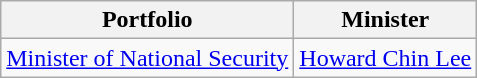<table class="wikitable">
<tr>
<th>Portfolio</th>
<th colspan=2>Minister</th>
</tr>
<tr>
<td><a href='#'>Minister of National Security</a></td>
<td><a href='#'>Howard Chin Lee</a></td>
</tr>
</table>
